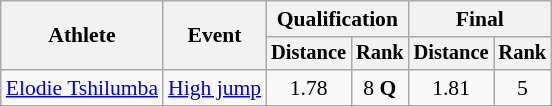<table class=wikitable style="font-size:90%">
<tr>
<th rowspan=2>Athlete</th>
<th rowspan=2>Event</th>
<th colspan=2>Qualification</th>
<th colspan=2>Final</th>
</tr>
<tr style="font-size:95%">
<th>Distance</th>
<th>Rank</th>
<th>Distance</th>
<th>Rank</th>
</tr>
<tr align=center>
<td align=left><a href='#'>Elodie Tshilumba</a></td>
<td align=left><a href='#'>High jump</a></td>
<td>1.78</td>
<td>8 <strong>Q</strong></td>
<td>1.81</td>
<td>5</td>
</tr>
</table>
